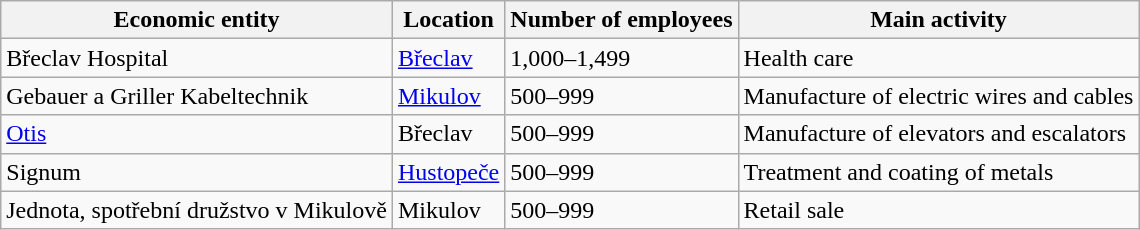<table class="wikitable sortable">
<tr>
<th>Economic entity</th>
<th>Location</th>
<th>Number of employees</th>
<th>Main activity</th>
</tr>
<tr>
<td>Břeclav Hospital</td>
<td><a href='#'>Břeclav</a></td>
<td>1,000–1,499</td>
<td>Health care</td>
</tr>
<tr>
<td>Gebauer a Griller Kabeltechnik</td>
<td><a href='#'>Mikulov</a></td>
<td>500–999</td>
<td>Manufacture of electric wires and cables</td>
</tr>
<tr>
<td><a href='#'>Otis</a></td>
<td>Břeclav</td>
<td>500–999</td>
<td>Manufacture of elevators and escalators</td>
</tr>
<tr>
<td>Signum</td>
<td><a href='#'>Hustopeče</a></td>
<td>500–999</td>
<td>Treatment and coating of metals</td>
</tr>
<tr>
<td>Jednota, spotřební družstvo v Mikulově</td>
<td>Mikulov</td>
<td>500–999</td>
<td>Retail sale</td>
</tr>
</table>
